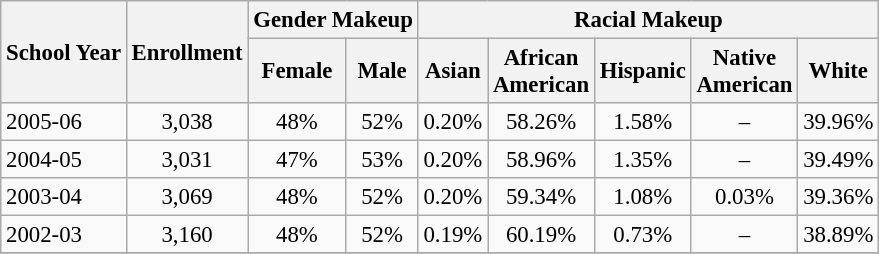<table class="wikitable" style="font-size: 95%;">
<tr>
<th rowspan="2">School Year</th>
<th rowspan="2">Enrollment</th>
<th colspan="2">Gender Makeup</th>
<th colspan="5">Racial Makeup</th>
</tr>
<tr>
<th>Female</th>
<th>Male</th>
<th>Asian</th>
<th>African <br>American</th>
<th>Hispanic</th>
<th>Native <br>American</th>
<th>White</th>
</tr>
<tr>
<td align="left">2005-06</td>
<td align="center">3,038</td>
<td align="center">48%</td>
<td align="center">52%</td>
<td align="center">0.20%</td>
<td align="center">58.26%</td>
<td align="center">1.58%</td>
<td align="center">–</td>
<td align="center">39.96%</td>
</tr>
<tr>
<td align="left">2004-05</td>
<td align="center">3,031</td>
<td align="center">47%</td>
<td align="center">53%</td>
<td align="center">0.20%</td>
<td align="center">58.96%</td>
<td align="center">1.35%</td>
<td align="center">–</td>
<td align="center">39.49%</td>
</tr>
<tr>
<td align="left">2003-04</td>
<td align="center">3,069</td>
<td align="center">48%</td>
<td align="center">52%</td>
<td align="center">0.20%</td>
<td align="center">59.34%</td>
<td align="center">1.08%</td>
<td align="center">0.03%</td>
<td align="center">39.36%</td>
</tr>
<tr>
<td align="left">2002-03</td>
<td align="center">3,160</td>
<td align="center">48%</td>
<td align="center">52%</td>
<td align="center">0.19%</td>
<td align="center">60.19%</td>
<td align="center">0.73%</td>
<td align="center">–</td>
<td align="center">38.89%</td>
</tr>
<tr>
</tr>
</table>
